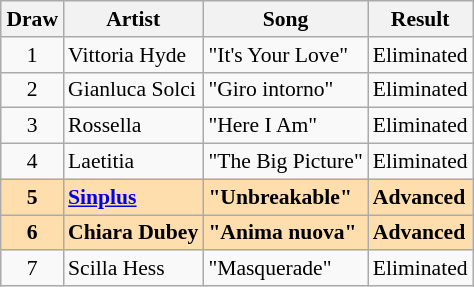<table class="sortable wikitable" style="margin: 1em auto 1em auto; font-size:90%; text-align:center">
<tr>
<th>Draw</th>
<th>Artist</th>
<th>Song</th>
<th>Result</th>
</tr>
<tr>
<td>1</td>
<td align="left">Vittoria Hyde</td>
<td align="left">"It's Your Love"</td>
<td align="left">Eliminated</td>
</tr>
<tr>
<td>2</td>
<td align="left">Gianluca Solci</td>
<td align="left">"Giro intorno"</td>
<td align="left">Eliminated</td>
</tr>
<tr>
<td>3</td>
<td align="left">Rossella</td>
<td align="left">"Here I Am"</td>
<td align="left">Eliminated</td>
</tr>
<tr>
<td>4</td>
<td align="left">Laetitia</td>
<td align="left">"The Big Picture"</td>
<td align="left">Eliminated</td>
</tr>
<tr style="font-weight:bold; background:navajowhite;">
<td>5</td>
<td align="left"><a href='#'>Sinplus</a></td>
<td align="left">"Unbreakable"</td>
<td align="left">Advanced</td>
</tr>
<tr style="font-weight:bold; background:navajowhite;">
<td>6</td>
<td align="left">Chiara Dubey</td>
<td align="left">"Anima nuova"</td>
<td align="left">Advanced</td>
</tr>
<tr>
<td>7</td>
<td align="left">Scilla Hess</td>
<td align="left">"Masquerade"</td>
<td align="left">Eliminated</td>
</tr>
</table>
